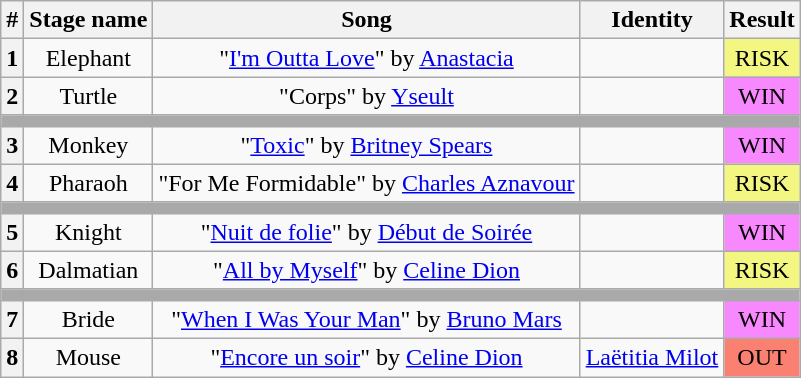<table class="wikitable plainrowheaders" style="text-align: center;">
<tr>
<th>#</th>
<th>Stage name</th>
<th>Song</th>
<th>Identity</th>
<th>Result</th>
</tr>
<tr>
<th>1</th>
<td>Elephant</td>
<td>"<a href='#'>I'm Outta Love</a>" by <a href='#'>Anastacia</a></td>
<td></td>
<td bgcolor="#F3F781">RISK</td>
</tr>
<tr>
<th>2</th>
<td>Turtle</td>
<td>"Corps" by <a href='#'>Yseult</a></td>
<td></td>
<td bgcolor=#F888FD>WIN</td>
</tr>
<tr>
<td colspan="5" style="background:darkgray"></td>
</tr>
<tr>
<th>3</th>
<td>Monkey</td>
<td>"<a href='#'>Toxic</a>" by <a href='#'>Britney Spears</a></td>
<td></td>
<td bgcolor=#F888FD>WIN</td>
</tr>
<tr>
<th>4</th>
<td>Pharaoh</td>
<td>"For Me Formidable" by <a href='#'>Charles Aznavour</a></td>
<td></td>
<td bgcolor="#F3F781">RISK</td>
</tr>
<tr>
<td colspan="5" style="background:darkgray"></td>
</tr>
<tr>
<th>5</th>
<td>Knight</td>
<td>"<a href='#'>Nuit de folie</a>" by <a href='#'>Début de Soirée</a></td>
<td></td>
<td bgcolor=#F888FD>WIN</td>
</tr>
<tr>
<th>6</th>
<td>Dalmatian</td>
<td>"<a href='#'>All by Myself</a>" by <a href='#'>Celine Dion</a></td>
<td></td>
<td bgcolor="#F3F781">RISK</td>
</tr>
<tr>
<td colspan="5" style="background:darkgray"></td>
</tr>
<tr>
<th>7</th>
<td>Bride</td>
<td>"<a href='#'>When I Was Your Man</a>" by <a href='#'>Bruno Mars</a></td>
<td></td>
<td bgcolor=#F888FD>WIN</td>
</tr>
<tr>
<th>8</th>
<td>Mouse</td>
<td>"<a href='#'>Encore un soir</a>" by <a href='#'>Celine Dion</a></td>
<td><a href='#'>Laëtitia Milot</a></td>
<td bgcolor=salmon>OUT</td>
</tr>
</table>
